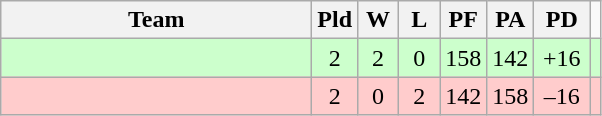<table class=wikitable style="text-align:center">
<tr>
<th width=200>Team</th>
<th width=20>Pld</th>
<th width=20>W</th>
<th width=20>L</th>
<th width=20>PF</th>
<th width=20>PA</th>
<th width=30>PD</th>
</tr>
<tr bgcolor=ccffcc>
<td align=left></td>
<td>2</td>
<td>2</td>
<td>0</td>
<td>158</td>
<td>142</td>
<td>+16</td>
<td></td>
</tr>
<tr bgcolor=ffcccc>
<td align=left></td>
<td>2</td>
<td>0</td>
<td>2</td>
<td>142</td>
<td>158</td>
<td>–16</td>
<td></td>
</tr>
</table>
